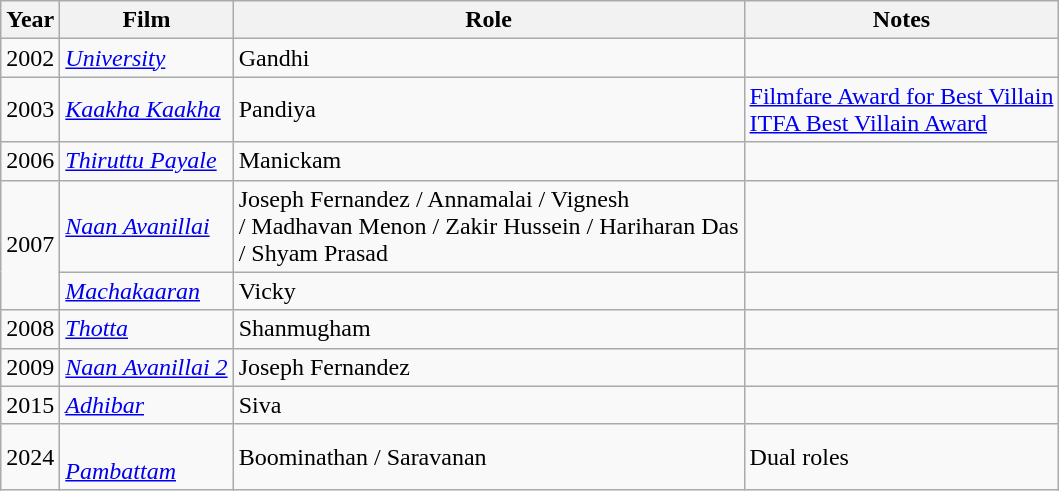<table class="wikitable" style="font-size:100%;">
<tr>
<th>Year</th>
<th>Film</th>
<th>Role</th>
<th>Notes</th>
</tr>
<tr>
<td rowspan="1">2002</td>
<td><em><a href='#'>University</a></em></td>
<td>Gandhi</td>
<td></td>
</tr>
<tr>
<td rowspan="1">2003</td>
<td><em><a href='#'>Kaakha Kaakha</a></em></td>
<td>Pandiya</td>
<td><a href='#'>Filmfare Award for Best Villain</a><br><a href='#'>ITFA Best Villain Award</a></td>
</tr>
<tr>
<td rowspan="1">2006</td>
<td><em><a href='#'>Thiruttu Payale</a></em></td>
<td>Manickam</td>
<td></td>
</tr>
<tr>
<td rowspan="2">2007</td>
<td><em><a href='#'>Naan Avanillai</a></em></td>
<td>Joseph Fernandez / Annamalai / Vignesh<br> / Madhavan Menon / Zakir Hussein / Hariharan Das <br>/ Shyam Prasad</td>
<td></td>
</tr>
<tr>
<td><em><a href='#'>Machakaaran</a></em></td>
<td>Vicky</td>
<td></td>
</tr>
<tr>
<td rowspan="1">2008</td>
<td><em><a href='#'>Thotta</a></em></td>
<td>Shanmugham</td>
<td></td>
</tr>
<tr>
<td rowspan="1">2009</td>
<td><em><a href='#'>Naan Avanillai 2</a></em></td>
<td>Joseph Fernandez</td>
<td></td>
</tr>
<tr>
<td rowspan="1">2015</td>
<td><em><a href='#'>Adhibar</a></em></td>
<td>Siva</td>
<td></td>
</tr>
<tr>
<td rowspan="1">2024</td>
<td><br><em><a href='#'>Pambattam</a></em></td>
<td>Boominathan / Saravanan</td>
<td>Dual roles</td>
</tr>
</table>
